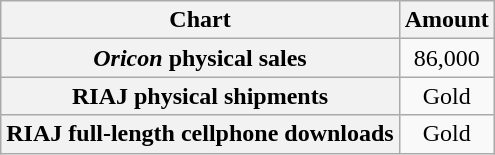<table class="wikitable plainrowheaders sortable">
<tr>
<th>Chart</th>
<th>Amount</th>
</tr>
<tr>
<th scope="row"><em>Oricon</em> physical sales</th>
<td style="text-align:center;">86,000</td>
</tr>
<tr>
<th scope="row">RIAJ physical shipments</th>
<td style="text-align:center;">Gold</td>
</tr>
<tr>
<th scope="row">RIAJ full-length cellphone downloads</th>
<td style="text-align:center;">Gold</td>
</tr>
</table>
